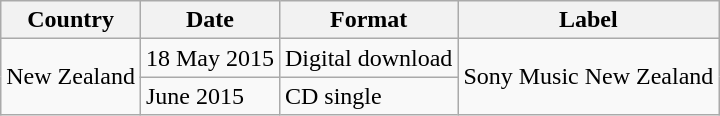<table class="wikitable">
<tr>
<th>Country</th>
<th>Date</th>
<th>Format</th>
<th>Label</th>
</tr>
<tr>
<td rowspan=2>New Zealand</td>
<td>18 May 2015</td>
<td>Digital download</td>
<td rowspan=2>Sony Music New Zealand</td>
</tr>
<tr>
<td>June 2015</td>
<td>CD single</td>
</tr>
</table>
